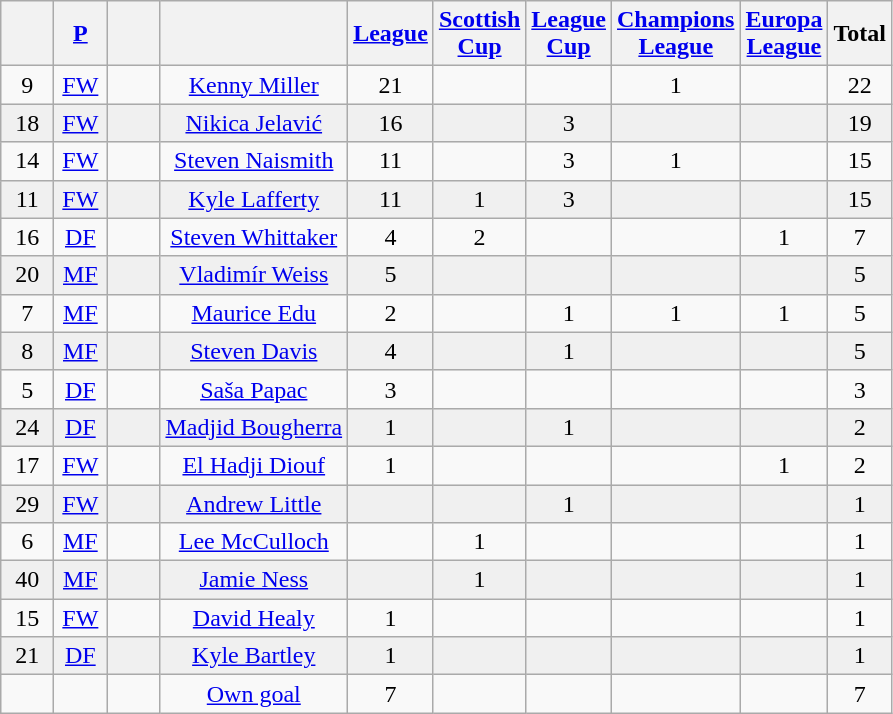<table class="wikitable sortable" style="text-align: center;">
<tr>
<th width=28><br></th>
<th width=28><a href='#'>P</a><br></th>
<th width=28><br></th>
<th><br></th>
<th><a href='#'>League</a><br></th>
<th><a href='#'>Scottish<br>Cup</a><br></th>
<th><a href='#'>League<br>Cup</a><br></th>
<th><a href='#'>Champions<br>League</a><br></th>
<th><a href='#'>Europa<br>League</a><br></th>
<th>Total<br></th>
</tr>
<tr>
<td>9</td>
<td><a href='#'>FW</a></td>
<td></td>
<td><a href='#'>Kenny Miller</a></td>
<td>21</td>
<td></td>
<td></td>
<td>1</td>
<td></td>
<td>22</td>
</tr>
<tr style="background:#f0f0f0;">
<td>18</td>
<td><a href='#'>FW</a></td>
<td></td>
<td><a href='#'>Nikica Jelavić</a></td>
<td>16</td>
<td></td>
<td>3</td>
<td></td>
<td></td>
<td>19</td>
</tr>
<tr>
<td>14</td>
<td><a href='#'>FW</a></td>
<td></td>
<td><a href='#'>Steven Naismith</a></td>
<td>11</td>
<td></td>
<td>3</td>
<td>1</td>
<td></td>
<td>15</td>
</tr>
<tr style="background:#f0f0f0;">
<td>11</td>
<td><a href='#'>FW</a></td>
<td></td>
<td><a href='#'>Kyle Lafferty</a></td>
<td>11</td>
<td>1</td>
<td>3</td>
<td></td>
<td></td>
<td>15</td>
</tr>
<tr>
<td>16</td>
<td><a href='#'>DF</a></td>
<td></td>
<td><a href='#'>Steven Whittaker</a></td>
<td>4</td>
<td>2</td>
<td></td>
<td></td>
<td>1</td>
<td>7</td>
</tr>
<tr style="background:#f0f0f0;">
<td>20</td>
<td><a href='#'>MF</a></td>
<td></td>
<td><a href='#'>Vladimír Weiss</a></td>
<td>5</td>
<td></td>
<td></td>
<td></td>
<td></td>
<td>5</td>
</tr>
<tr>
<td>7</td>
<td><a href='#'>MF</a></td>
<td></td>
<td><a href='#'>Maurice Edu</a></td>
<td>2</td>
<td></td>
<td>1</td>
<td>1</td>
<td>1</td>
<td>5</td>
</tr>
<tr style="background:#f0f0f0;">
<td>8</td>
<td><a href='#'>MF</a></td>
<td></td>
<td><a href='#'>Steven Davis</a></td>
<td>4</td>
<td></td>
<td>1</td>
<td></td>
<td></td>
<td>5</td>
</tr>
<tr>
<td>5</td>
<td><a href='#'>DF</a></td>
<td></td>
<td><a href='#'>Saša Papac</a></td>
<td>3</td>
<td></td>
<td></td>
<td></td>
<td></td>
<td>3</td>
</tr>
<tr style="background:#f0f0f0;">
<td>24</td>
<td><a href='#'>DF</a></td>
<td></td>
<td><a href='#'>Madjid Bougherra</a></td>
<td>1</td>
<td></td>
<td>1</td>
<td></td>
<td></td>
<td>2</td>
</tr>
<tr>
<td>17</td>
<td><a href='#'>FW</a></td>
<td></td>
<td><a href='#'>El Hadji Diouf</a></td>
<td>1</td>
<td></td>
<td></td>
<td></td>
<td>1</td>
<td>2</td>
</tr>
<tr style="background:#f0f0f0;">
<td>29</td>
<td><a href='#'>FW</a></td>
<td></td>
<td><a href='#'>Andrew Little</a></td>
<td></td>
<td></td>
<td>1</td>
<td></td>
<td></td>
<td>1</td>
</tr>
<tr>
<td>6</td>
<td><a href='#'>MF</a></td>
<td></td>
<td><a href='#'>Lee McCulloch</a></td>
<td></td>
<td>1</td>
<td></td>
<td></td>
<td></td>
<td>1</td>
</tr>
<tr style="background:#f0f0f0;">
<td>40</td>
<td><a href='#'>MF</a></td>
<td></td>
<td><a href='#'>Jamie Ness</a></td>
<td></td>
<td>1</td>
<td></td>
<td></td>
<td></td>
<td>1</td>
</tr>
<tr>
<td>15</td>
<td><a href='#'>FW</a></td>
<td></td>
<td><a href='#'>David Healy</a></td>
<td>1</td>
<td></td>
<td></td>
<td></td>
<td></td>
<td>1</td>
</tr>
<tr style="background:#f0f0f0;">
<td>21</td>
<td><a href='#'>DF</a></td>
<td></td>
<td><a href='#'>Kyle Bartley</a></td>
<td>1</td>
<td></td>
<td></td>
<td></td>
<td></td>
<td>1</td>
</tr>
<tr>
<td></td>
<td></td>
<td></td>
<td><a href='#'>Own goal</a></td>
<td>7</td>
<td></td>
<td></td>
<td></td>
<td></td>
<td>7</td>
</tr>
</table>
